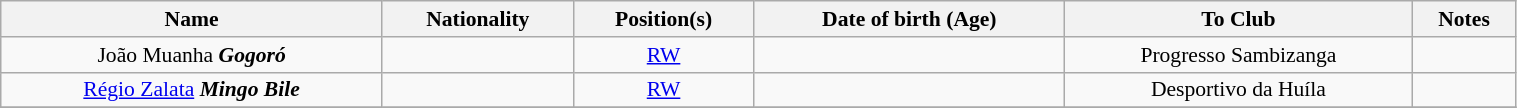<table class="wikitable" style="text-align:center; font-size:90%; width:80%;">
<tr>
<th style="text-align:center;">Name</th>
<th style="text-align:center;">Nationality</th>
<th style="text-align:center;">Position(s)</th>
<th style="text-align:center;">Date of birth (Age)</th>
<th style="text-align:center;">To Club</th>
<th style="text-align:center;">Notes</th>
</tr>
<tr>
<td>João Muanha <strong><em>Gogoró</em></strong></td>
<td></td>
<td><a href='#'>RW</a></td>
<td></td>
<td> Progresso Sambizanga</td>
<td></td>
</tr>
<tr>
<td><a href='#'>Régio Zalata</a> <strong><em>Mingo Bile</em></strong></td>
<td></td>
<td><a href='#'>RW</a></td>
<td></td>
<td> Desportivo da Huíla</td>
<td></td>
</tr>
<tr>
</tr>
</table>
